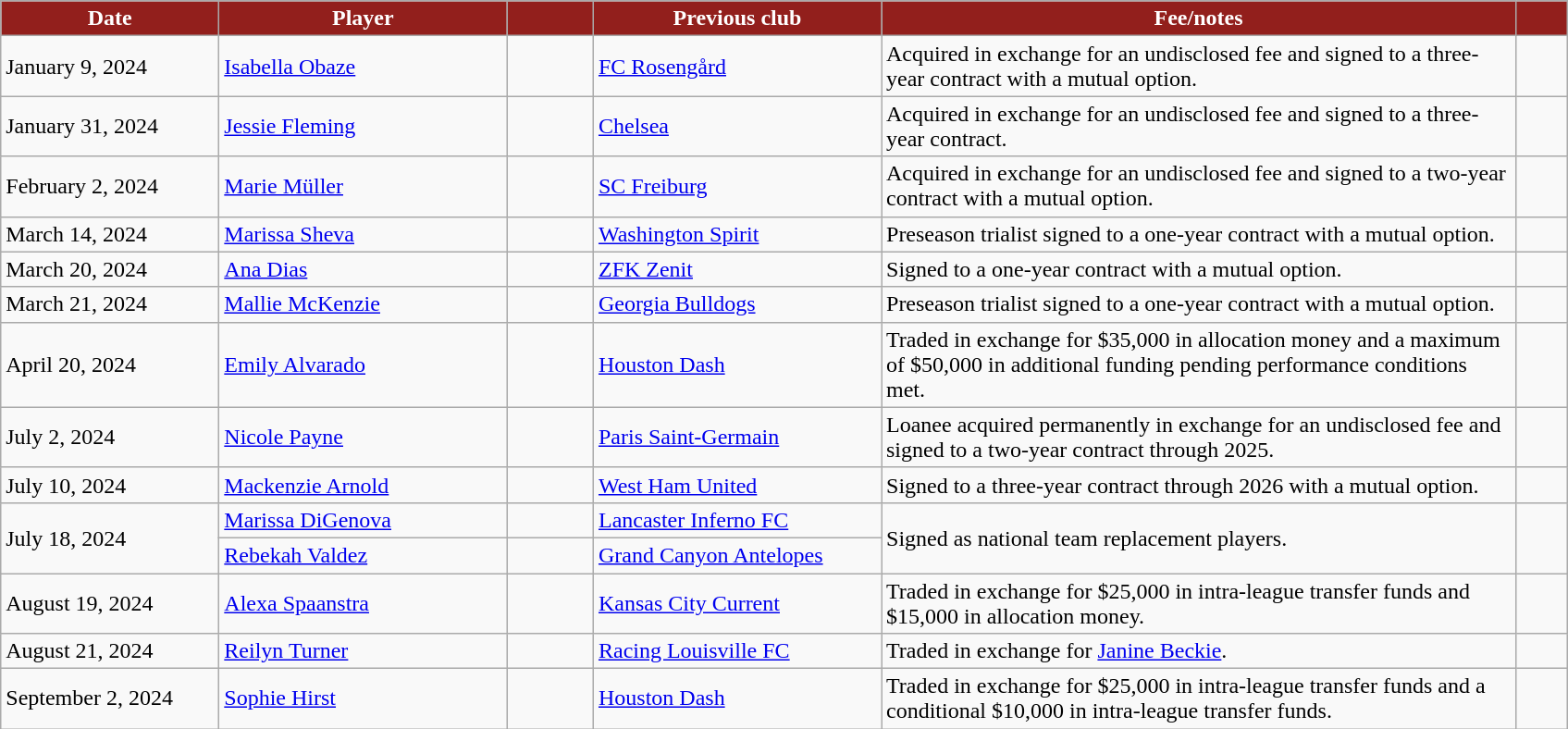<table class="wikitable sortable">
<tr>
<th style="background:#921f1c; color:#fff; width:150px;" scope="col" data-sort-type="date">Date</th>
<th style="background:#921f1c; color:#fff; width:200px;" scope="col">Player</th>
<th style="background:#921f1c; color:#fff; width:55px;" scope="col"></th>
<th style="background:#921f1c; color:#fff; width:200px;" scope="col">Previous club</th>
<th style="background:#921f1c; color:#fff; width:450px;" scope="col">Fee/notes</th>
<th style="background:#921f1c; color:#fff; width:30px;" scope="col"></th>
</tr>
<tr>
<td>January 9, 2024</td>
<td> <a href='#'>Isabella Obaze</a></td>
<td align="center"></td>
<td> <a href='#'>FC Rosengård</a></td>
<td>Acquired in exchange for an undisclosed fee and signed to a three-year contract with a mutual option.</td>
<td></td>
</tr>
<tr>
<td>January 31, 2024</td>
<td> <a href='#'>Jessie Fleming</a></td>
<td></td>
<td> <a href='#'>Chelsea</a></td>
<td>Acquired in exchange for an undisclosed fee and signed to a three-year contract.</td>
<td></td>
</tr>
<tr>
<td>February 2, 2024</td>
<td> <a href='#'>Marie Müller</a></td>
<td></td>
<td> <a href='#'>SC Freiburg</a></td>
<td>Acquired in exchange for an undisclosed fee and signed to a two-year contract with a mutual option.</td>
<td></td>
</tr>
<tr>
<td>March 14, 2024</td>
<td> <a href='#'>Marissa Sheva</a></td>
<td></td>
<td> <a href='#'>Washington Spirit</a></td>
<td>Preseason trialist signed to a one-year contract with a mutual option.</td>
<td></td>
</tr>
<tr>
<td>March 20, 2024</td>
<td> <a href='#'>Ana Dias</a></td>
<td></td>
<td> <a href='#'>ZFK Zenit</a></td>
<td>Signed to a one-year contract with a mutual option.</td>
<td></td>
</tr>
<tr>
<td>March 21, 2024</td>
<td> <a href='#'>Mallie McKenzie</a></td>
<td></td>
<td> <a href='#'>Georgia Bulldogs</a></td>
<td>Preseason trialist signed to a one-year contract with a mutual option.</td>
<td></td>
</tr>
<tr>
<td>April 20, 2024</td>
<td> <a href='#'>Emily Alvarado</a></td>
<td></td>
<td> <a href='#'>Houston Dash</a></td>
<td>Traded in exchange for $35,000 in allocation money and a maximum of $50,000 in additional funding pending performance conditions met.</td>
<td></td>
</tr>
<tr>
<td>July 2, 2024</td>
<td> <a href='#'>Nicole Payne</a></td>
<td></td>
<td> <a href='#'>Paris Saint-Germain</a></td>
<td>Loanee acquired permanently in exchange for an undisclosed fee and signed to a two-year contract through 2025.</td>
<td></td>
</tr>
<tr>
<td>July 10, 2024</td>
<td> <a href='#'>Mackenzie Arnold</a></td>
<td></td>
<td> <a href='#'>West Ham United</a></td>
<td>Signed to a three-year contract through 2026 with a mutual option.</td>
<td></td>
</tr>
<tr>
<td rowspan="2">July 18, 2024</td>
<td> <a href='#'>Marissa DiGenova</a></td>
<td></td>
<td> <a href='#'>Lancaster Inferno FC</a></td>
<td rowspan="2">Signed as national team replacement players.</td>
<td rowspan="2"></td>
</tr>
<tr>
<td> <a href='#'>Rebekah Valdez</a></td>
<td></td>
<td> <a href='#'>Grand Canyon Antelopes</a></td>
</tr>
<tr>
<td>August 19, 2024</td>
<td> <a href='#'>Alexa Spaanstra</a></td>
<td></td>
<td> <a href='#'>Kansas City Current</a></td>
<td>Traded in exchange for $25,000 in intra-league transfer funds and $15,000 in allocation money.</td>
<td></td>
</tr>
<tr>
<td>August 21, 2024</td>
<td> <a href='#'>Reilyn Turner</a></td>
<td></td>
<td> <a href='#'>Racing Louisville FC</a></td>
<td>Traded in exchange for <a href='#'>Janine Beckie</a>.</td>
<td></td>
</tr>
<tr>
<td>September 2, 2024</td>
<td> <a href='#'>Sophie Hirst</a></td>
<td></td>
<td> <a href='#'>Houston Dash</a></td>
<td>Traded in exchange for $25,000 in intra-league transfer funds and a conditional $10,000 in intra-league transfer funds.</td>
<td></td>
</tr>
</table>
